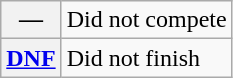<table class="wikitable">
<tr>
<th scope="row">—</th>
<td>Did not compete</td>
</tr>
<tr>
<th scope="row"><a href='#'>DNF</a></th>
<td>Did not finish</td>
</tr>
</table>
